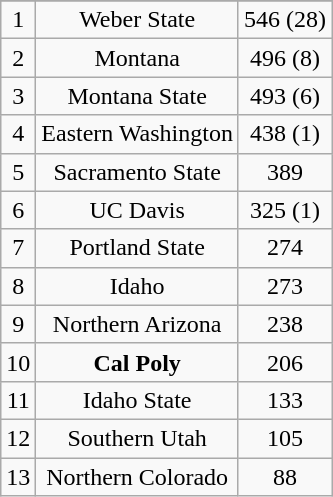<table class="wikitable" style="display: inline-table;">
<tr align="center">
</tr>
<tr align="center">
<td>1</td>
<td>Weber State</td>
<td>546 (28)</td>
</tr>
<tr align="center">
<td>2</td>
<td>Montana</td>
<td>496 (8)</td>
</tr>
<tr align="center">
<td>3</td>
<td>Montana State</td>
<td>493 (6)</td>
</tr>
<tr align="center">
<td>4</td>
<td>Eastern Washington</td>
<td>438 (1)</td>
</tr>
<tr align="center">
<td>5</td>
<td>Sacramento State</td>
<td>389</td>
</tr>
<tr align="center">
<td>6</td>
<td>UC Davis</td>
<td>325 (1)</td>
</tr>
<tr align="center">
<td>7</td>
<td>Portland State</td>
<td>274</td>
</tr>
<tr align="center">
<td>8</td>
<td>Idaho</td>
<td>273</td>
</tr>
<tr align="center">
<td>9</td>
<td>Northern Arizona</td>
<td>238</td>
</tr>
<tr align="center">
<td>10</td>
<td><strong>Cal Poly</strong></td>
<td>206</td>
</tr>
<tr align="center">
<td>11</td>
<td>Idaho State</td>
<td>133</td>
</tr>
<tr align="center">
<td>12</td>
<td>Southern Utah</td>
<td>105</td>
</tr>
<tr align="center">
<td>13</td>
<td>Northern Colorado</td>
<td>88</td>
</tr>
</table>
